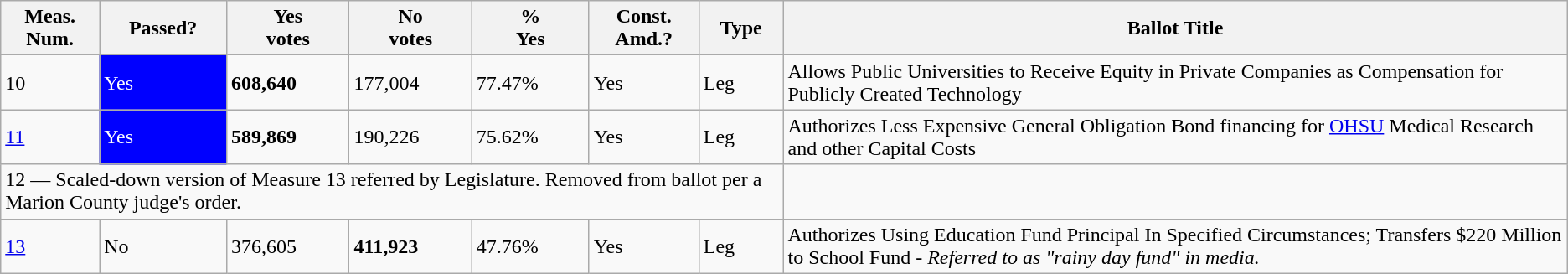<table class="wikitable sortable">
<tr>
<th>Meas.<br>Num.</th>
<th>Passed?</th>
<th>Yes<br>votes</th>
<th>No<br>votes</th>
<th>%<br>Yes</th>
<th>Const.<br>Amd.?</th>
<th>Type</th>
<th>Ballot Title</th>
</tr>
<tr>
<td>10</td>
<td style="background:blue;color:white">Yes</td>
<td><strong>608,640</strong></td>
<td>177,004</td>
<td>77.47%</td>
<td>Yes</td>
<td>Leg</td>
<td>Allows Public Universities to Receive Equity in Private Companies as Compensation for Publicly Created Technology</td>
</tr>
<tr>
<td><a href='#'>11</a></td>
<td style="background:blue;color:white">Yes</td>
<td><strong>589,869</strong></td>
<td>190,226</td>
<td>75.62%</td>
<td>Yes</td>
<td>Leg</td>
<td>Authorizes Less Expensive General Obligation Bond financing for <a href='#'>OHSU</a> Medical Research and other Capital Costs</td>
</tr>
<tr>
<td colspan=7>12 — Scaled-down version of Measure 13 referred by Legislature. Removed from ballot per a Marion County judge's order.</td>
</tr>
<tr>
<td><a href='#'>13</a></td>
<td>No</td>
<td>376,605</td>
<td><strong>411,923</strong></td>
<td>47.76%</td>
<td>Yes</td>
<td>Leg</td>
<td>Authorizes Using Education Fund Principal In Specified Circumstances; Transfers $220 Million to School Fund - <em>Referred to as "rainy day fund" in media.</em></td>
</tr>
</table>
